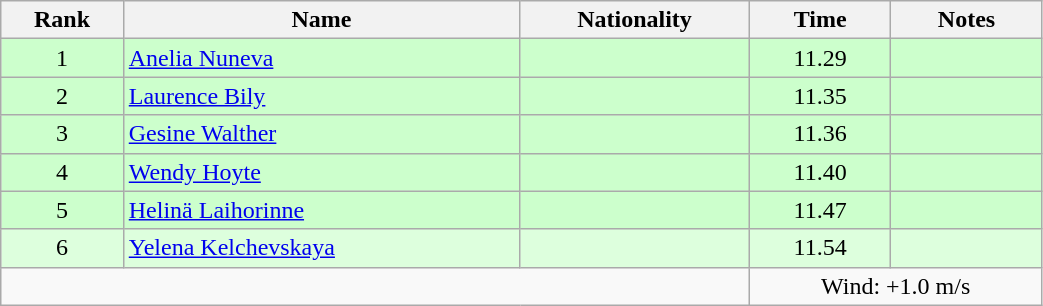<table class="wikitable sortable" style="text-align:center;width: 55%">
<tr>
<th>Rank</th>
<th>Name</th>
<th>Nationality</th>
<th>Time</th>
<th>Notes</th>
</tr>
<tr bgcolor=ccffcc>
<td>1</td>
<td align=left><a href='#'>Anelia Nuneva</a></td>
<td align=left></td>
<td>11.29</td>
<td></td>
</tr>
<tr bgcolor=ccffcc>
<td>2</td>
<td align=left><a href='#'>Laurence Bily</a></td>
<td align=left></td>
<td>11.35</td>
<td></td>
</tr>
<tr bgcolor=ccffcc>
<td>3</td>
<td align=left><a href='#'>Gesine Walther</a></td>
<td align=left></td>
<td>11.36</td>
<td></td>
</tr>
<tr bgcolor=ccffcc>
<td>4</td>
<td align=left><a href='#'>Wendy Hoyte</a></td>
<td align=left></td>
<td>11.40</td>
<td></td>
</tr>
<tr bgcolor=ccffcc>
<td>5</td>
<td align=left><a href='#'>Helinä Laihorinne</a></td>
<td align=left></td>
<td>11.47</td>
<td></td>
</tr>
<tr bgcolor=ddffdd>
<td>6</td>
<td align=left><a href='#'>Yelena Kelchevskaya</a></td>
<td align=left></td>
<td>11.54</td>
<td></td>
</tr>
<tr>
<td colspan="3"></td>
<td colspan="2">Wind: +1.0 m/s</td>
</tr>
</table>
